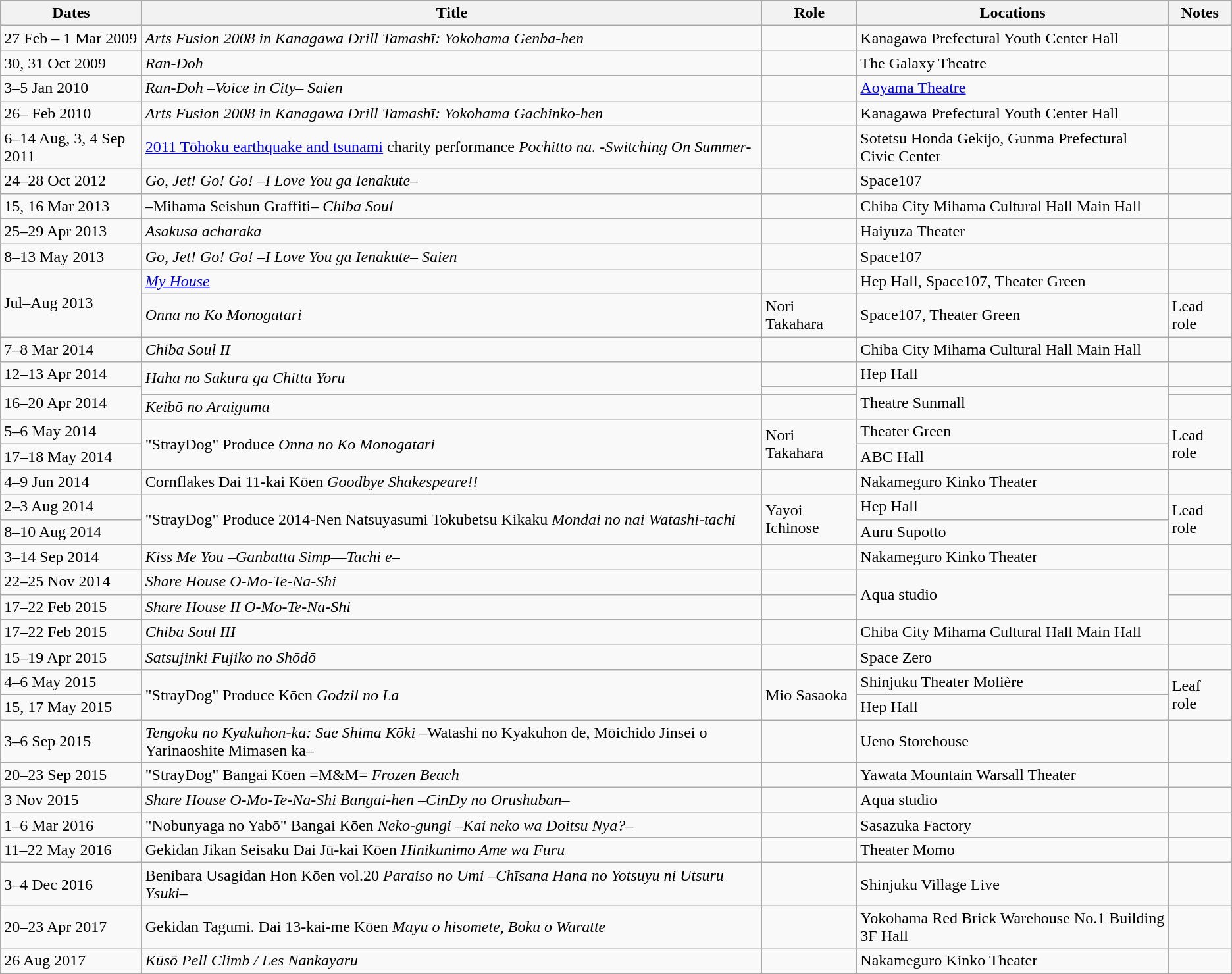<table class="wikitable">
<tr>
<th>Dates</th>
<th>Title</th>
<th>Role</th>
<th>Locations</th>
<th>Notes</th>
</tr>
<tr>
<td>27 Feb – 1 Mar 2009</td>
<td><em>Arts Fusion 2008 in Kanagawa Drill Tamashī: Yokohama Genba-hen</em></td>
<td></td>
<td>Kanagawa Prefectural Youth Center Hall</td>
<td></td>
</tr>
<tr>
<td>30, 31 Oct 2009</td>
<td><em>Ran-Doh</em></td>
<td></td>
<td>The Galaxy Theatre</td>
<td></td>
</tr>
<tr>
<td>3–5 Jan 2010</td>
<td><em>Ran-Doh –Voice in City– Saien</em></td>
<td></td>
<td><a href='#'>Aoyama Theatre</a></td>
<td></td>
</tr>
<tr>
<td>26– Feb 2010</td>
<td><em>Arts Fusion 2008 in Kanagawa Drill Tamashī: Yokohama Gachinko-hen</em></td>
<td></td>
<td>Kanagawa Prefectural Youth Center Hall</td>
<td></td>
</tr>
<tr>
<td>6–14 Aug, 3, 4 Sep 2011</td>
<td><a href='#'>2011 Tōhoku earthquake and tsunami</a> charity performance <em>Pochitto na. -Switching On Summer-</em></td>
<td></td>
<td>Sotetsu Honda Gekijo, Gunma Prefectural Civic Center</td>
<td></td>
</tr>
<tr>
<td>24–28 Oct 2012</td>
<td><em>Go, Jet! Go! Go! –I Love You ga Ienakute–</em></td>
<td></td>
<td>Space107</td>
<td></td>
</tr>
<tr>
<td>15, 16 Mar 2013</td>
<td>–Mihama Seishun Graffiti– <em>Chiba Soul</em></td>
<td></td>
<td>Chiba City Mihama Cultural Hall Main Hall</td>
<td></td>
</tr>
<tr>
<td>25–29 Apr 2013</td>
<td><em>Asakusa acharaka</em></td>
<td></td>
<td>Haiyuza Theater</td>
<td></td>
</tr>
<tr>
<td>8–13 May 2013</td>
<td><em>Go, Jet! Go! Go! –I Love You ga Ienakute– Saien</em></td>
<td></td>
<td>Space107</td>
<td></td>
</tr>
<tr>
<td rowspan="2">Jul–Aug 2013</td>
<td><em><a href='#'>My House</a></em></td>
<td></td>
<td>Hep Hall, Space107, Theater Green</td>
<td></td>
</tr>
<tr>
<td><em>Onna no Ko Monogatari</em></td>
<td>Nori Takahara</td>
<td>Space107, Theater Green</td>
<td>Lead role</td>
</tr>
<tr>
<td>7–8 Mar 2014</td>
<td><em>Chiba Soul II</em></td>
<td></td>
<td>Chiba City Mihama Cultural Hall Main Hall</td>
<td></td>
</tr>
<tr>
<td>12–13 Apr 2014</td>
<td rowspan="2"><em>Haha no Sakura ga Chitta Yoru</em></td>
<td></td>
<td>Hep Hall</td>
<td></td>
</tr>
<tr>
<td rowspan="2">16–20 Apr 2014</td>
<td></td>
<td rowspan="2">Theatre Sunmall</td>
<td></td>
</tr>
<tr>
<td><em>Keibō no Araiguma</em></td>
<td></td>
<td></td>
</tr>
<tr>
<td>5–6 May 2014</td>
<td rowspan="2">"StrayDog" Produce <em>Onna no Ko Monogatari</em></td>
<td rowspan="2">Nori Takahara</td>
<td>Theater Green</td>
<td rowspan="2">Lead role</td>
</tr>
<tr>
<td>17–18 May 2014</td>
<td>ABC Hall</td>
</tr>
<tr>
<td>4–9 Jun 2014</td>
<td>Cornflakes Dai 11-kai Kōen <em>Goodbye Shakespeare!!</em></td>
<td></td>
<td>Nakameguro Kinko Theater</td>
<td></td>
</tr>
<tr>
<td>2–3 Aug 2014</td>
<td rowspan="2">"StrayDog" Produce 2014-Nen Natsuyasumi Tokubetsu Kikaku <em>Mondai no nai Watashi-tachi</em></td>
<td rowspan="2">Yayoi Ichinose</td>
<td>Hep Hall</td>
<td rowspan="2">Lead role</td>
</tr>
<tr>
<td>8–10 Aug 2014</td>
<td>Auru Supotto</td>
</tr>
<tr>
<td>3–14 Sep 2014</td>
<td><em>Kiss Me You –Ganbatta Simp―Tachi e–</em></td>
<td></td>
<td>Nakameguro Kinko Theater</td>
<td></td>
</tr>
<tr>
<td>22–25 Nov 2014</td>
<td><em>Share House O-Mo-Te-Na-Shi</em></td>
<td></td>
<td rowspan="2">Aqua studio</td>
<td></td>
</tr>
<tr>
<td>17–22 Feb 2015</td>
<td><em>Share House II O-Mo-Te-Na-Shi</em></td>
<td></td>
<td></td>
</tr>
<tr>
<td>17–22 Feb 2015</td>
<td><em>Chiba Soul III</em></td>
<td></td>
<td>Chiba City Mihama Cultural Hall Main Hall</td>
<td></td>
</tr>
<tr>
<td>15–19 Apr 2015</td>
<td><em>Satsujinki Fujiko no Shōdō</em></td>
<td></td>
<td>Space Zero</td>
<td></td>
</tr>
<tr>
<td>4–6 May 2015</td>
<td rowspan="2">"StrayDog" Produce Kōen <em>Godzil no La</em></td>
<td rowspan="2">Mio Sasaoka</td>
<td>Shinjuku Theater Molière</td>
<td rowspan="2">Leaf role</td>
</tr>
<tr>
<td>15, 17 May 2015</td>
<td>Hep Hall</td>
</tr>
<tr>
<td>3–6 Sep 2015</td>
<td><em>Tengoku no Kyakuhon-ka: Sae Shima Kōki</em> –Watashi no Kyakuhon de, Mōichido Jinsei o Yarinaoshite Mimasen ka–</td>
<td></td>
<td>Ueno Storehouse</td>
<td></td>
</tr>
<tr>
<td>20–23 Sep 2015</td>
<td>"StrayDog" Bangai Kōen =M&M= <em>Frozen Beach</em></td>
<td></td>
<td>Yawata Mountain Warsall Theater</td>
<td></td>
</tr>
<tr>
<td>3 Nov 2015</td>
<td><em>Share House O-Mo-Te-Na-Shi Bangai-hen –CinDy no Orushuban–</em></td>
<td></td>
<td>Aqua studio</td>
<td></td>
</tr>
<tr>
<td>1–6 Mar 2016</td>
<td>"Nobunyaga no Yabō" Bangai Kōen <em>Neko-gungi –Kai neko wa Doitsu Nya?–</em></td>
<td></td>
<td>Sasazuka Factory</td>
<td></td>
</tr>
<tr>
<td>11–22 May 2016</td>
<td>Gekidan Jikan Seisaku Dai Jū-kai Kōen <em>Hinikunimo Ame wa Furu</em></td>
<td></td>
<td>Theater Momo</td>
<td></td>
</tr>
<tr>
<td>3–4 Dec 2016</td>
<td>Benibara Usagidan Hon Kōen vol.20 <em>Paraiso no Umi –Chīsana Hana no Yotsuyu ni Utsuru Ysuki–</em></td>
<td></td>
<td>Shinjuku Village Live</td>
<td></td>
</tr>
<tr>
<td>20–23 Apr 2017</td>
<td>Gekidan Tagumi. Dai 13-kai-me Kōen <em>Mayu o hisomete, Boku o Waratte</em></td>
<td></td>
<td>Yokohama Red Brick Warehouse No.1 Building 3F Hall</td>
<td></td>
</tr>
<tr>
<td>26 Aug 2017</td>
<td><em>Kūsō Pell Climb / Les Nankayaru</em></td>
<td></td>
<td>Nakameguro Kinko Theater</td>
<td></td>
</tr>
</table>
